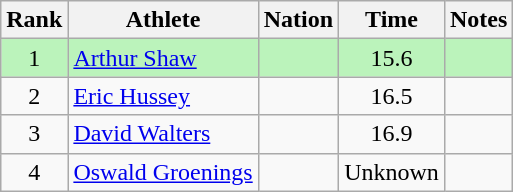<table class="wikitable sortable" style="text-align:center">
<tr>
<th>Rank</th>
<th>Athlete</th>
<th>Nation</th>
<th>Time</th>
<th>Notes</th>
</tr>
<tr bgcolor=bbf3bb>
<td>1</td>
<td align=left><a href='#'>Arthur Shaw</a></td>
<td align=left></td>
<td>15.6</td>
<td></td>
</tr>
<tr>
<td>2</td>
<td align=left><a href='#'>Eric Hussey</a></td>
<td align=left></td>
<td>16.5</td>
<td></td>
</tr>
<tr>
<td>3</td>
<td align=left><a href='#'>David Walters</a></td>
<td align=left></td>
<td>16.9</td>
<td></td>
</tr>
<tr>
<td>4</td>
<td align=left><a href='#'>Oswald Groenings</a></td>
<td align=left></td>
<td>Unknown</td>
<td></td>
</tr>
</table>
